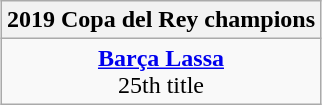<table class=wikitable style="text-align:center; margin:auto">
<tr>
<th>2019 Copa del Rey champions</th>
</tr>
<tr>
<td><strong><a href='#'>Barça Lassa</a></strong><br>25th title</td>
</tr>
</table>
